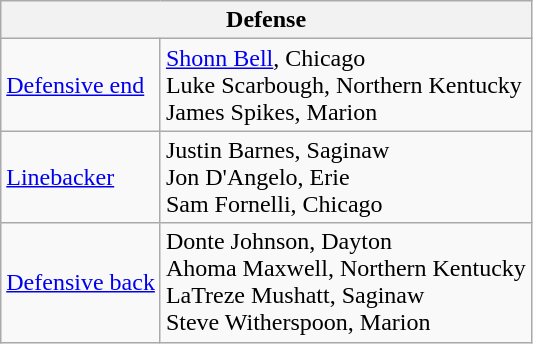<table class="wikitable">
<tr>
<th colspan="2">Defense</th>
</tr>
<tr>
<td><a href='#'>Defensive end</a></td>
<td><a href='#'>Shonn Bell</a>, Chicago<br>Luke Scarbough, Northern Kentucky<br>James Spikes, Marion</td>
</tr>
<tr>
<td><a href='#'>Linebacker</a></td>
<td>Justin Barnes, Saginaw<br>Jon D'Angelo, Erie<br>Sam Fornelli, Chicago</td>
</tr>
<tr>
<td><a href='#'>Defensive back</a></td>
<td>Donte Johnson, Dayton<br>Ahoma Maxwell, Northern Kentucky<br>LaTreze Mushatt, Saginaw<br>Steve Witherspoon, Marion</td>
</tr>
</table>
